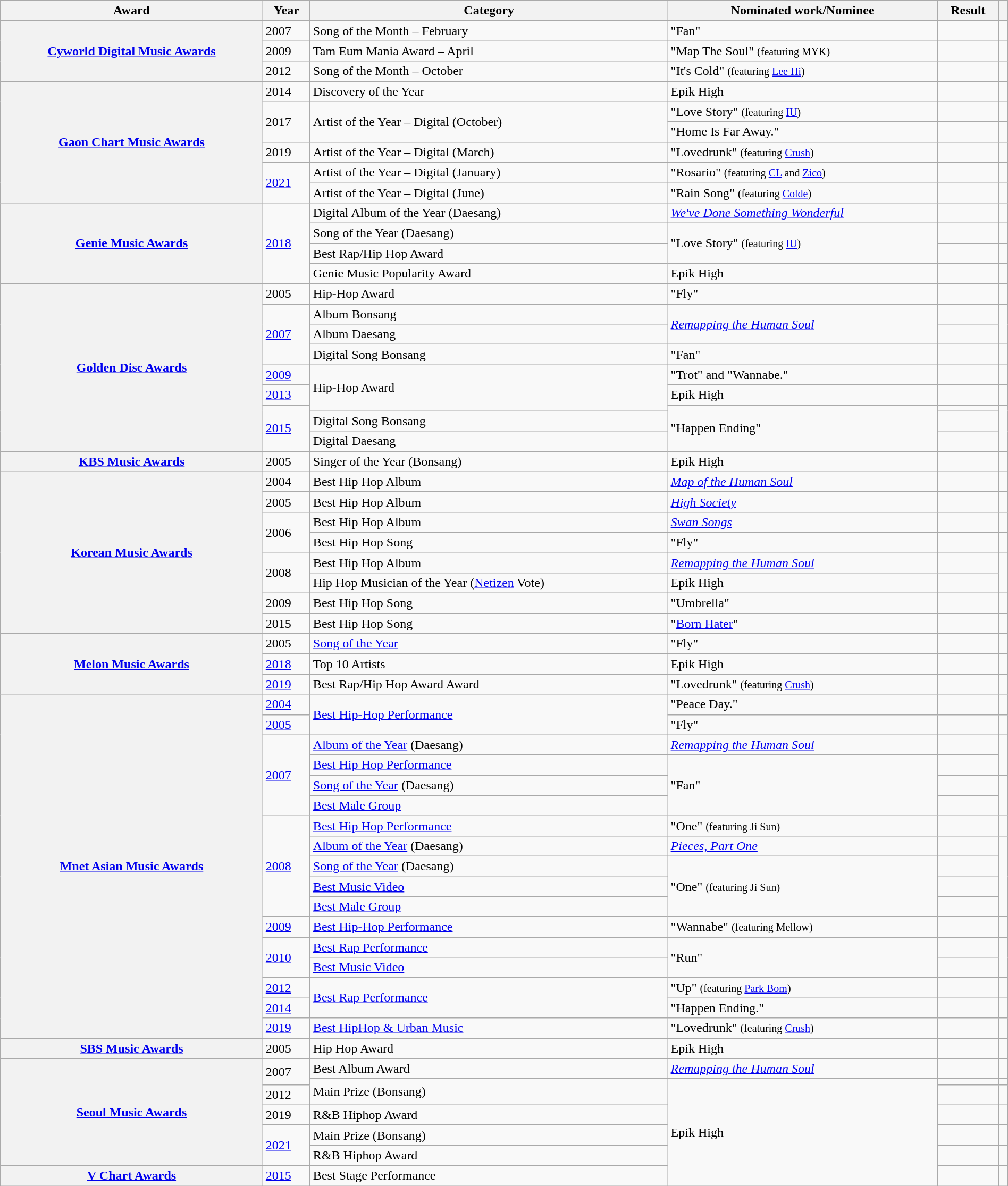<table class="wikitable sortable plainrowheaders" style="width:100%">
<tr>
<th>Award</th>
<th>Year</th>
<th>Category</th>
<th>Nominated work/Nominee</th>
<th>Result</th>
<th class="unsortable"></th>
</tr>
<tr>
<th scope="row" rowspan="3"><a href='#'>Cyworld Digital Music Awards</a></th>
<td>2007</td>
<td>Song of the Month – February</td>
<td>"Fan"</td>
<td></td>
<td align="center"></td>
</tr>
<tr>
<td>2009</td>
<td>Tam Eum Mania Award – April</td>
<td>"Map The Soul" <small>(featuring MYK)</small></td>
<td></td>
<td align="center"></td>
</tr>
<tr>
<td>2012</td>
<td>Song of the Month – October</td>
<td>"It's Cold" <small>(featuring <a href='#'>Lee Hi</a>)</small></td>
<td></td>
<td align="center"></td>
</tr>
<tr>
<th scope="row" rowspan="6"><a href='#'>Gaon Chart Music Awards</a></th>
<td>2014</td>
<td>Discovery of the Year</td>
<td>Epik High</td>
<td></td>
<td align="center"></td>
</tr>
<tr>
<td rowspan="2">2017</td>
<td rowspan="2">Artist of the Year – Digital (October)</td>
<td>"Love Story" <small>(featuring <a href='#'>IU</a>)</small></td>
<td></td>
<td align="center"></td>
</tr>
<tr>
<td>"Home Is Far Away."</td>
<td></td>
<td></td>
</tr>
<tr>
<td>2019</td>
<td>Artist of the Year – Digital (March)</td>
<td>"Lovedrunk" <small>(featuring <a href='#'>Crush</a>)</small></td>
<td></td>
<td></td>
</tr>
<tr>
<td rowspan="2"><a href='#'>2021</a></td>
<td>Artist of the Year – Digital (January)</td>
<td>"Rosario" <small>(featuring <a href='#'>CL</a> and <a href='#'>Zico</a>)</small></td>
<td></td>
<td></td>
</tr>
<tr>
<td>Artist of the Year – Digital (June)</td>
<td>"Rain Song" <small>(featuring <a href='#'>Colde</a>)</small></td>
<td></td>
<td></td>
</tr>
<tr>
<th scope="row" rowspan="4"><a href='#'>Genie Music Awards</a></th>
<td rowspan="4"><a href='#'>2018</a></td>
<td>Digital Album of the Year (Daesang)</td>
<td><em><a href='#'>We've Done Something Wonderful</a></em></td>
<td></td>
<td></td>
</tr>
<tr>
<td>Song of the Year (Daesang)</td>
<td rowspan="2">"Love Story" <small>(featuring <a href='#'>IU</a>)</small></td>
<td></td>
<td></td>
</tr>
<tr>
<td>Best Rap/Hip Hop Award</td>
<td></td>
<td></td>
</tr>
<tr>
<td>Genie Music Popularity Award</td>
<td>Epik High</td>
<td></td>
<td></td>
</tr>
<tr>
<th rowspan="9" scope="row"><a href='#'>Golden Disc Awards</a></th>
<td>2005</td>
<td>Hip-Hop Award</td>
<td>"Fly"</td>
<td></td>
<td align="center"></td>
</tr>
<tr>
<td rowspan="3"><a href='#'>2007</a></td>
<td>Album Bonsang</td>
<td rowspan="2"><em><a href='#'>Remapping the Human Soul</a></em></td>
<td></td>
<td align="center" rowspan="2"></td>
</tr>
<tr>
<td>Album Daesang</td>
<td></td>
</tr>
<tr>
<td>Digital Song Bonsang</td>
<td>"Fan"</td>
<td></td>
<td align="center"></td>
</tr>
<tr>
<td><a href='#'>2009</a></td>
<td rowspan="3">Hip-Hop Award</td>
<td>"Trot" and "Wannabe."</td>
<td></td>
<td align="center"></td>
</tr>
<tr>
<td><a href='#'>2013</a></td>
<td>Epik High</td>
<td></td>
<td align="center"></td>
</tr>
<tr>
<td rowspan="3"><a href='#'>2015</a></td>
<td rowspan="3">"Happen Ending"</td>
<td></td>
<td rowspan="3" align="center"></td>
</tr>
<tr>
<td>Digital Song Bonsang</td>
<td></td>
</tr>
<tr>
<td>Digital Daesang</td>
<td></td>
</tr>
<tr>
<th scope="row"><a href='#'>KBS Music Awards</a></th>
<td>2005</td>
<td>Singer of the Year (Bonsang)</td>
<td>Epik High</td>
<td></td>
<td align="center"></td>
</tr>
<tr>
<th rowspan="8" scope="row"><a href='#'>Korean Music Awards</a></th>
<td>2004</td>
<td>Best Hip Hop Album</td>
<td><em><a href='#'>Map of the Human Soul</a></em></td>
<td></td>
<td align="center"></td>
</tr>
<tr>
<td>2005</td>
<td>Best Hip Hop Album</td>
<td><em><a href='#'>High Society</a></em></td>
<td></td>
<td align="center"></td>
</tr>
<tr>
<td rowspan="2">2006</td>
<td>Best Hip Hop Album</td>
<td><em><a href='#'>Swan Songs</a></em></td>
<td></td>
<td align="center"></td>
</tr>
<tr>
<td>Best Hip Hop Song</td>
<td>"Fly"</td>
<td></td>
<td align="center"></td>
</tr>
<tr>
<td rowspan="2">2008</td>
<td>Best Hip Hop Album</td>
<td><em><a href='#'>Remapping the Human Soul</a></em></td>
<td></td>
<td align="center" rowspan="2"></td>
</tr>
<tr>
<td>Hip Hop Musician of the Year (<a href='#'>Netizen</a> Vote)</td>
<td>Epik High</td>
<td></td>
</tr>
<tr>
<td>2009</td>
<td>Best Hip Hop Song</td>
<td>"Umbrella"</td>
<td></td>
<td align="center"></td>
</tr>
<tr>
<td>2015</td>
<td>Best Hip Hop Song</td>
<td>"<a href='#'>Born Hater</a>"</td>
<td></td>
<td align="center"></td>
</tr>
<tr>
<th scope="row" rowspan="3"><a href='#'>Melon Music Awards</a></th>
<td>2005</td>
<td><a href='#'>Song of the Year</a></td>
<td>"Fly"</td>
<td></td>
<td align="center"></td>
</tr>
<tr>
<td><a href='#'>2018</a></td>
<td>Top 10 Artists</td>
<td>Epik High</td>
<td></td>
<td align="center"></td>
</tr>
<tr>
<td><a href='#'>2019</a></td>
<td>Best Rap/Hip Hop Award Award</td>
<td>"Lovedrunk" <small>(featuring <a href='#'>Crush</a>)</small></td>
<td></td>
<td align="center"></td>
</tr>
<tr>
<th scope="row" rowspan="17"><a href='#'>Mnet Asian Music Awards</a></th>
<td><a href='#'>2004</a></td>
<td rowspan="2"><a href='#'>Best Hip-Hop Performance</a></td>
<td>"Peace Day."</td>
<td></td>
<td align="center"></td>
</tr>
<tr>
<td><a href='#'>2005</a></td>
<td>"Fly"</td>
<td></td>
<td align="center"></td>
</tr>
<tr>
<td rowspan="4"><a href='#'>2007</a></td>
<td><a href='#'>Album of the Year</a> (Daesang)</td>
<td><em><a href='#'>Remapping the Human Soul</a></em></td>
<td></td>
<td align="center" rowspan="2"></td>
</tr>
<tr>
<td><a href='#'>Best Hip Hop Performance</a></td>
<td rowspan="3">"Fan"</td>
<td></td>
</tr>
<tr>
<td><a href='#'>Song of the Year</a> (Daesang)</td>
<td></td>
<td rowspan="2" align="center"></td>
</tr>
<tr>
<td><a href='#'>Best Male Group</a></td>
<td></td>
</tr>
<tr>
<td rowspan="5"><a href='#'>2008</a></td>
<td><a href='#'>Best Hip Hop Performance</a></td>
<td>"One" <small>(featuring Ji Sun)</small></td>
<td></td>
<td align="center"></td>
</tr>
<tr>
<td><a href='#'>Album of the Year</a> (Daesang)</td>
<td><em><a href='#'>Pieces, Part One</a></em></td>
<td></td>
<td rowspan="4" align="center"></td>
</tr>
<tr>
<td><a href='#'>Song of the Year</a> (Daesang)</td>
<td rowspan="3">"One" <small>(featuring Ji Sun)</small></td>
<td></td>
</tr>
<tr>
<td><a href='#'>Best Music Video</a></td>
<td></td>
</tr>
<tr>
<td><a href='#'>Best Male Group</a></td>
<td></td>
</tr>
<tr>
<td><a href='#'>2009</a></td>
<td><a href='#'>Best Hip-Hop Performance</a></td>
<td>"Wannabe" <small>(featuring Mellow)</small></td>
<td></td>
<td align="center"></td>
</tr>
<tr>
<td rowspan="2"><a href='#'>2010</a></td>
<td><a href='#'>Best Rap Performance</a></td>
<td rowspan="2">"Run"</td>
<td></td>
<td align="center" rowspan="2"></td>
</tr>
<tr>
<td><a href='#'>Best Music Video</a></td>
<td></td>
</tr>
<tr>
<td><a href='#'>2012</a></td>
<td rowspan="2"><a href='#'>Best Rap Performance</a></td>
<td>"Up" <small>(featuring <a href='#'>Park Bom</a>)</small></td>
<td></td>
<td align="center"></td>
</tr>
<tr>
<td><a href='#'>2014</a></td>
<td>"Happen Ending."</td>
<td></td>
<td align="center"></td>
</tr>
<tr>
<td><a href='#'>2019</a></td>
<td><a href='#'>Best HipHop & Urban Music</a></td>
<td>"Lovedrunk" <small>(featuring <a href='#'>Crush</a>)</small></td>
<td></td>
<td></td>
</tr>
<tr>
<th scope="row"><a href='#'>SBS Music Awards</a></th>
<td>2005</td>
<td>Hip Hop Award</td>
<td>Epik High</td>
<td></td>
<td align="center"></td>
</tr>
<tr>
<th rowspan="6" scope="row"><a href='#'>Seoul Music Awards</a></th>
<td rowspan="2">2007</td>
<td>Best Album Award</td>
<td><em><a href='#'>Remapping the Human Soul</a></em></td>
<td></td>
<td></td>
</tr>
<tr>
<td rowspan="2">Main Prize (Bonsang)</td>
<td rowspan="6">Epik High</td>
<td></td>
<td></td>
</tr>
<tr>
<td>2012</td>
<td></td>
<td align="center"></td>
</tr>
<tr>
<td>2019</td>
<td>R&B Hiphop Award</td>
<td></td>
<td></td>
</tr>
<tr>
<td rowspan="2"><a href='#'>2021</a></td>
<td>Main Prize (Bonsang)</td>
<td></td>
<td></td>
</tr>
<tr>
<td>R&B Hiphop Award</td>
<td></td>
<td></td>
</tr>
<tr>
<th scope="row"><a href='#'>V Chart Awards</a></th>
<td><a href='#'>2015</a></td>
<td>Best Stage Performance</td>
<td></td>
<td align="center"></td>
</tr>
</table>
